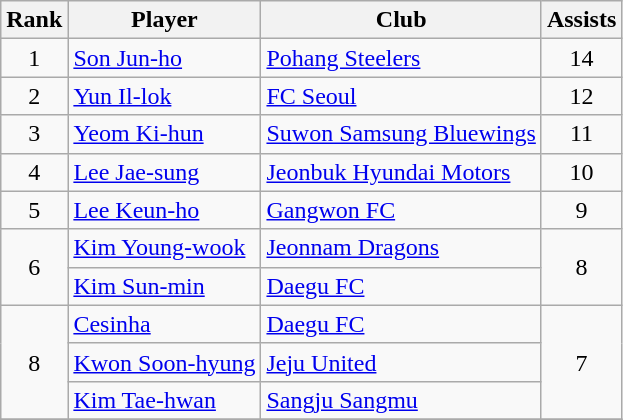<table class=wikitable>
<tr>
<th>Rank</th>
<th>Player</th>
<th>Club</th>
<th>Assists</th>
</tr>
<tr>
<td align="center">1</td>
<td> <a href='#'>Son Jun-ho</a></td>
<td><a href='#'>Pohang Steelers</a></td>
<td align=center>14</td>
</tr>
<tr>
<td align="center">2</td>
<td> <a href='#'>Yun Il-lok</a></td>
<td><a href='#'>FC Seoul</a></td>
<td align=center>12</td>
</tr>
<tr>
<td align="center">3</td>
<td> <a href='#'>Yeom Ki-hun</a></td>
<td><a href='#'>Suwon Samsung Bluewings</a></td>
<td align=center>11</td>
</tr>
<tr>
<td align="center">4</td>
<td> <a href='#'>Lee Jae-sung</a></td>
<td><a href='#'>Jeonbuk Hyundai Motors</a></td>
<td align=center>10</td>
</tr>
<tr>
<td align="center">5</td>
<td> <a href='#'>Lee Keun-ho</a></td>
<td><a href='#'>Gangwon FC</a></td>
<td align=center>9</td>
</tr>
<tr>
<td align="center" rowspan=2>6</td>
<td> <a href='#'>Kim Young-wook</a></td>
<td><a href='#'>Jeonnam Dragons</a></td>
<td align=center rowspan=2>8</td>
</tr>
<tr>
<td> <a href='#'>Kim Sun-min</a></td>
<td><a href='#'>Daegu FC</a></td>
</tr>
<tr>
<td align="center" rowspan=3>8</td>
<td> <a href='#'>Cesinha</a></td>
<td><a href='#'>Daegu FC</a></td>
<td align=center rowspan=3>7</td>
</tr>
<tr>
<td> <a href='#'>Kwon Soon-hyung</a></td>
<td><a href='#'>Jeju United</a></td>
</tr>
<tr>
<td> <a href='#'>Kim Tae-hwan</a></td>
<td><a href='#'>Sangju Sangmu</a></td>
</tr>
<tr>
</tr>
</table>
